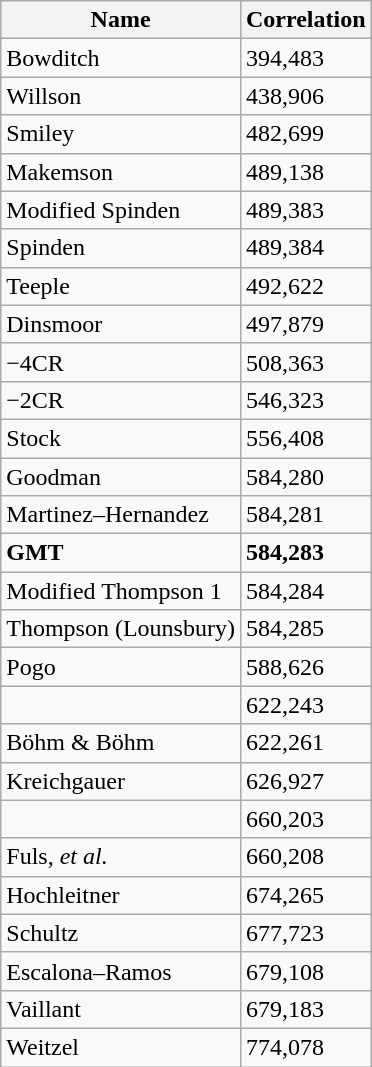<table class="wikitable" align=left style="margin-left: 1.5em">
<tr>
<th>Name</th>
<th>Correlation</th>
</tr>
<tr>
<td>Bowditch</td>
<td>394,483</td>
</tr>
<tr>
<td>Willson</td>
<td>438,906</td>
</tr>
<tr>
<td>Smiley</td>
<td>482,699</td>
</tr>
<tr>
<td>Makemson</td>
<td>489,138</td>
</tr>
<tr>
<td>Modified Spinden</td>
<td>489,383</td>
</tr>
<tr>
<td>Spinden</td>
<td>489,384</td>
</tr>
<tr>
<td>Teeple</td>
<td>492,622</td>
</tr>
<tr>
<td>Dinsmoor</td>
<td>497,879</td>
</tr>
<tr>
<td>−4CR</td>
<td>508,363</td>
</tr>
<tr>
<td>−2CR</td>
<td>546,323</td>
</tr>
<tr>
<td>Stock</td>
<td>556,408</td>
</tr>
<tr>
<td>Goodman</td>
<td>584,280</td>
</tr>
<tr>
<td>Martinez–Hernandez</td>
<td>584,281</td>
</tr>
<tr>
<td><strong>GMT</strong></td>
<td><strong>584,283</strong></td>
</tr>
<tr>
<td>Modified Thompson 1</td>
<td>584,284</td>
</tr>
<tr>
<td>Thompson (Lounsbury)</td>
<td>584,285</td>
</tr>
<tr>
<td>Pogo</td>
<td>588,626</td>
</tr>
<tr>
<td></td>
<td>622,243</td>
</tr>
<tr>
<td>Böhm & Böhm</td>
<td>622,261</td>
</tr>
<tr>
<td>Kreichgauer</td>
<td>626,927</td>
</tr>
<tr>
<td></td>
<td>660,203</td>
</tr>
<tr>
<td>Fuls, <em>et al.</em></td>
<td>660,208</td>
</tr>
<tr>
<td>Hochleitner</td>
<td>674,265</td>
</tr>
<tr>
<td>Schultz</td>
<td>677,723</td>
</tr>
<tr>
<td>Escalona–Ramos</td>
<td>679,108</td>
</tr>
<tr>
<td>Vaillant</td>
<td>679,183</td>
</tr>
<tr>
<td>Weitzel</td>
<td>774,078</td>
</tr>
</table>
